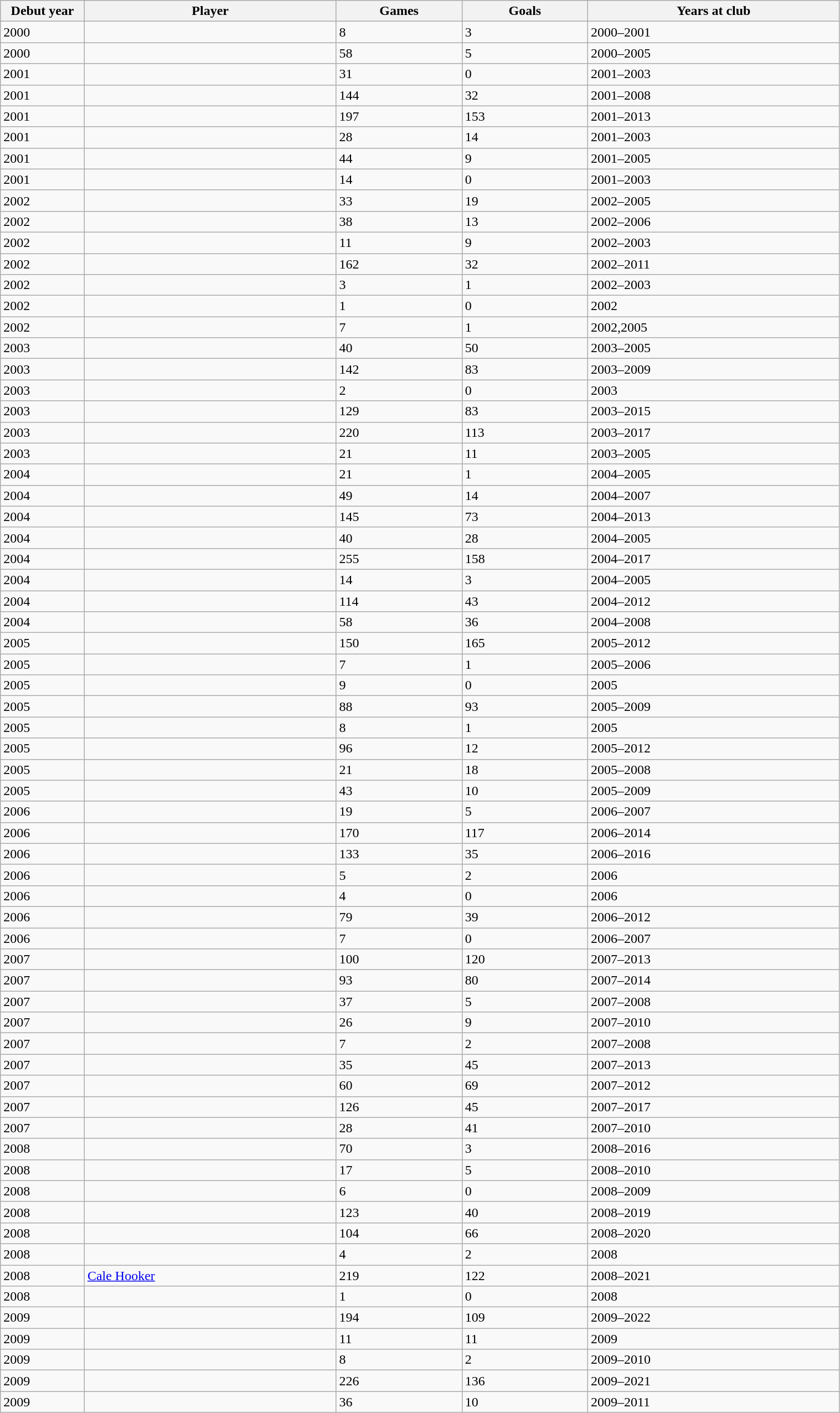<table class="wikitable sortable" style="width:80%;">
<tr>
<th style="width=10%">Debut year</th>
<th style="width:30%">Player</th>
<th style="width:15%">Games</th>
<th style="width:15%">Goals</th>
<th style="width:30%">Years at club</th>
</tr>
<tr>
<td>2000</td>
<td></td>
<td>8</td>
<td>3</td>
<td>2000–2001</td>
</tr>
<tr>
<td>2000</td>
<td></td>
<td>58</td>
<td>5</td>
<td>2000–2005</td>
</tr>
<tr>
<td>2001</td>
<td></td>
<td>31</td>
<td>0</td>
<td>2001–2003</td>
</tr>
<tr>
<td>2001</td>
<td></td>
<td>144</td>
<td>32</td>
<td>2001–2008</td>
</tr>
<tr>
<td>2001</td>
<td></td>
<td>197</td>
<td>153</td>
<td>2001–2013</td>
</tr>
<tr>
<td>2001</td>
<td></td>
<td>28</td>
<td>14</td>
<td>2001–2003</td>
</tr>
<tr>
<td>2001</td>
<td></td>
<td>44</td>
<td>9</td>
<td>2001–2005</td>
</tr>
<tr>
<td>2001</td>
<td></td>
<td>14</td>
<td>0</td>
<td>2001–2003</td>
</tr>
<tr>
<td>2002</td>
<td></td>
<td>33</td>
<td>19</td>
<td>2002–2005</td>
</tr>
<tr>
<td>2002</td>
<td></td>
<td>38</td>
<td>13</td>
<td>2002–2006</td>
</tr>
<tr>
<td>2002</td>
<td></td>
<td>11</td>
<td>9</td>
<td>2002–2003</td>
</tr>
<tr>
<td>2002</td>
<td></td>
<td>162</td>
<td>32</td>
<td>2002–2011</td>
</tr>
<tr>
<td>2002</td>
<td></td>
<td>3</td>
<td>1</td>
<td>2002–2003</td>
</tr>
<tr>
<td>2002</td>
<td></td>
<td>1</td>
<td>0</td>
<td>2002</td>
</tr>
<tr>
<td>2002</td>
<td></td>
<td>7</td>
<td>1</td>
<td>2002,2005</td>
</tr>
<tr>
<td>2003</td>
<td></td>
<td>40</td>
<td>50</td>
<td>2003–2005</td>
</tr>
<tr>
<td>2003</td>
<td></td>
<td>142</td>
<td>83</td>
<td>2003–2009</td>
</tr>
<tr>
<td>2003</td>
<td></td>
<td>2</td>
<td>0</td>
<td>2003</td>
</tr>
<tr>
<td>2003</td>
<td></td>
<td>129</td>
<td>83</td>
<td>2003–2015</td>
</tr>
<tr>
<td>2003</td>
<td></td>
<td>220</td>
<td>113</td>
<td>2003–2017</td>
</tr>
<tr>
<td>2003</td>
<td></td>
<td>21</td>
<td>11</td>
<td>2003–2005</td>
</tr>
<tr>
<td>2004</td>
<td></td>
<td>21</td>
<td>1</td>
<td>2004–2005</td>
</tr>
<tr>
<td>2004</td>
<td></td>
<td>49</td>
<td>14</td>
<td>2004–2007</td>
</tr>
<tr>
<td>2004</td>
<td></td>
<td>145</td>
<td>73</td>
<td>2004–2013</td>
</tr>
<tr>
<td>2004</td>
<td></td>
<td>40</td>
<td>28</td>
<td>2004–2005</td>
</tr>
<tr>
<td>2004</td>
<td></td>
<td>255</td>
<td>158</td>
<td>2004–2017</td>
</tr>
<tr>
<td>2004</td>
<td></td>
<td>14</td>
<td>3</td>
<td>2004–2005</td>
</tr>
<tr>
<td>2004</td>
<td></td>
<td>114</td>
<td>43</td>
<td>2004–2012</td>
</tr>
<tr>
<td>2004</td>
<td></td>
<td>58</td>
<td>36</td>
<td>2004–2008</td>
</tr>
<tr>
<td>2005</td>
<td></td>
<td>150</td>
<td>165</td>
<td>2005–2012</td>
</tr>
<tr>
<td>2005</td>
<td></td>
<td>7</td>
<td>1</td>
<td>2005–2006</td>
</tr>
<tr>
<td>2005</td>
<td></td>
<td>9</td>
<td>0</td>
<td>2005</td>
</tr>
<tr>
<td>2005</td>
<td></td>
<td>88</td>
<td>93</td>
<td>2005–2009</td>
</tr>
<tr>
<td>2005</td>
<td></td>
<td>8</td>
<td>1</td>
<td>2005</td>
</tr>
<tr>
<td>2005</td>
<td></td>
<td>96</td>
<td>12</td>
<td>2005–2012</td>
</tr>
<tr>
<td>2005</td>
<td></td>
<td>21</td>
<td>18</td>
<td>2005–2008</td>
</tr>
<tr>
<td>2005</td>
<td></td>
<td>43</td>
<td>10</td>
<td>2005–2009</td>
</tr>
<tr>
<td>2006</td>
<td></td>
<td>19</td>
<td>5</td>
<td>2006–2007</td>
</tr>
<tr>
<td>2006</td>
<td></td>
<td>170</td>
<td>117</td>
<td>2006–2014</td>
</tr>
<tr>
<td>2006</td>
<td></td>
<td>133</td>
<td>35</td>
<td>2006–2016</td>
</tr>
<tr>
<td>2006</td>
<td></td>
<td>5</td>
<td>2</td>
<td>2006</td>
</tr>
<tr>
<td>2006</td>
<td></td>
<td>4</td>
<td>0</td>
<td>2006</td>
</tr>
<tr>
<td>2006</td>
<td></td>
<td>79</td>
<td>39</td>
<td>2006–2012</td>
</tr>
<tr>
<td>2006</td>
<td></td>
<td>7</td>
<td>0</td>
<td>2006–2007</td>
</tr>
<tr>
<td>2007</td>
<td></td>
<td>100</td>
<td>120</td>
<td>2007–2013</td>
</tr>
<tr>
<td>2007</td>
<td></td>
<td>93</td>
<td>80</td>
<td>2007–2014</td>
</tr>
<tr>
<td>2007</td>
<td></td>
<td>37</td>
<td>5</td>
<td>2007–2008</td>
</tr>
<tr>
<td>2007</td>
<td></td>
<td>26</td>
<td>9</td>
<td>2007–2010</td>
</tr>
<tr>
<td>2007</td>
<td></td>
<td>7</td>
<td>2</td>
<td>2007–2008</td>
</tr>
<tr>
<td>2007</td>
<td></td>
<td>35</td>
<td>45</td>
<td>2007–2013</td>
</tr>
<tr>
<td>2007</td>
<td></td>
<td>60</td>
<td>69</td>
<td>2007–2012</td>
</tr>
<tr>
<td>2007</td>
<td></td>
<td>126</td>
<td>45</td>
<td>2007–2017</td>
</tr>
<tr>
<td>2007</td>
<td></td>
<td>28</td>
<td>41</td>
<td>2007–2010</td>
</tr>
<tr>
<td>2008</td>
<td></td>
<td>70</td>
<td>3</td>
<td>2008–2016</td>
</tr>
<tr>
<td>2008</td>
<td></td>
<td>17</td>
<td>5</td>
<td>2008–2010</td>
</tr>
<tr>
<td>2008</td>
<td></td>
<td>6</td>
<td>0</td>
<td>2008–2009</td>
</tr>
<tr>
<td>2008</td>
<td></td>
<td>123</td>
<td>40</td>
<td>2008–2019</td>
</tr>
<tr>
<td>2008</td>
<td></td>
<td>104</td>
<td>66</td>
<td>2008–2020</td>
</tr>
<tr>
<td>2008</td>
<td></td>
<td>4</td>
<td>2</td>
<td>2008</td>
</tr>
<tr>
<td>2008</td>
<td><a href='#'>Cale Hooker</a></td>
<td>219</td>
<td>122</td>
<td>2008–2021</td>
</tr>
<tr>
<td>2008</td>
<td></td>
<td>1</td>
<td>0</td>
<td>2008</td>
</tr>
<tr>
<td>2009</td>
<td></td>
<td>194</td>
<td>109</td>
<td>2009–2022</td>
</tr>
<tr>
<td>2009</td>
<td></td>
<td>11</td>
<td>11</td>
<td>2009</td>
</tr>
<tr>
<td>2009</td>
<td></td>
<td>8</td>
<td>2</td>
<td>2009–2010</td>
</tr>
<tr>
<td>2009</td>
<td></td>
<td>226</td>
<td>136</td>
<td>2009–2021</td>
</tr>
<tr>
<td>2009</td>
<td></td>
<td>36</td>
<td>10</td>
<td>2009–2011</td>
</tr>
</table>
